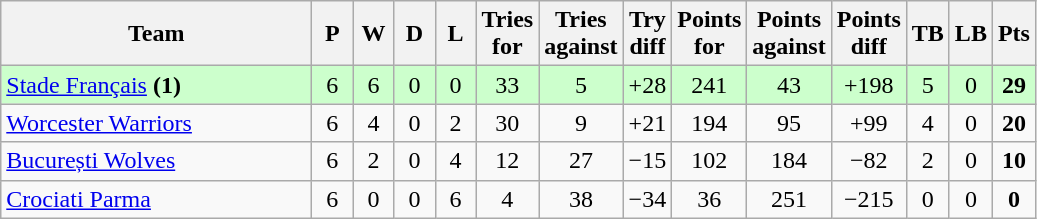<table class="wikitable" style="text-align: center;">
<tr>
<th style="width:200px;">Team</th>
<th width="20">P</th>
<th width="20">W</th>
<th width="20">D</th>
<th width="20">L</th>
<th width="20">Tries for</th>
<th width="20">Tries against</th>
<th width="20">Try diff</th>
<th width="20">Points for</th>
<th width="20">Points against</th>
<th width="25">Points diff</th>
<th width="20">TB</th>
<th width="20">LB</th>
<th width="20">Pts</th>
</tr>
<tr bgcolor="#ccffcc">
<td align=left> <a href='#'>Stade Français</a> <strong>(1)</strong></td>
<td>6</td>
<td>6</td>
<td>0</td>
<td>0</td>
<td>33</td>
<td>5</td>
<td>+28</td>
<td>241</td>
<td>43</td>
<td>+198</td>
<td>5</td>
<td>0</td>
<td><strong>29</strong></td>
</tr>
<tr>
<td align=left> <a href='#'>Worcester Warriors</a></td>
<td>6</td>
<td>4</td>
<td>0</td>
<td>2</td>
<td>30</td>
<td>9</td>
<td>+21</td>
<td>194</td>
<td>95</td>
<td>+99</td>
<td>4</td>
<td>0</td>
<td><strong>20</strong></td>
</tr>
<tr>
<td align=left> <a href='#'>București Wolves</a></td>
<td>6</td>
<td>2</td>
<td>0</td>
<td>4</td>
<td>12</td>
<td>27</td>
<td>−15</td>
<td>102</td>
<td>184</td>
<td>−82</td>
<td>2</td>
<td>0</td>
<td><strong>10</strong></td>
</tr>
<tr>
<td align=left> <a href='#'>Crociati Parma</a></td>
<td>6</td>
<td>0</td>
<td>0</td>
<td>6</td>
<td>4</td>
<td>38</td>
<td>−34</td>
<td>36</td>
<td>251</td>
<td>−215</td>
<td>0</td>
<td>0</td>
<td><strong>0</strong></td>
</tr>
</table>
